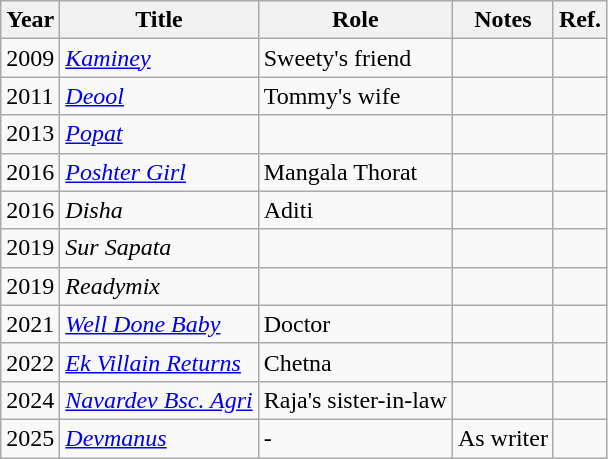<table class="wikitable sortable">
<tr>
<th>Year</th>
<th>Title</th>
<th>Role</th>
<th>Notes</th>
<th>Ref.</th>
</tr>
<tr>
<td>2009</td>
<td><em><a href='#'>Kaminey</a></em></td>
<td>Sweety's friend</td>
<td></td>
<td></td>
</tr>
<tr>
<td>2011</td>
<td><em><a href='#'>Deool</a></em></td>
<td>Tommy's wife</td>
<td></td>
<td></td>
</tr>
<tr>
<td>2013</td>
<td><a href='#'><em>Popat</em></a></td>
<td></td>
<td></td>
<td></td>
</tr>
<tr>
<td>2016</td>
<td><em><a href='#'>Poshter Girl</a></em></td>
<td>Mangala Thorat</td>
<td></td>
<td></td>
</tr>
<tr>
<td>2016</td>
<td><em>Disha</em></td>
<td>Aditi</td>
<td></td>
<td></td>
</tr>
<tr>
<td>2019</td>
<td><em>Sur Sapata</em></td>
<td></td>
<td></td>
<td></td>
</tr>
<tr>
<td>2019</td>
<td><em>Readymix</em></td>
<td></td>
<td></td>
<td></td>
</tr>
<tr>
<td>2021</td>
<td><em><a href='#'>Well Done Baby</a></em></td>
<td>Doctor</td>
<td></td>
<td></td>
</tr>
<tr>
<td>2022</td>
<td><em><a href='#'>Ek Villain Returns</a></em></td>
<td>Chetna</td>
<td></td>
<td></td>
</tr>
<tr>
<td>2024</td>
<td><em><a href='#'>Navardev Bsc. Agri</a></em></td>
<td>Raja's sister-in-law</td>
<td></td>
<td></td>
</tr>
<tr>
<td>2025</td>
<td><a href='#'><em>Devmanus</em></a></td>
<td>-</td>
<td>As writer</td>
<td></td>
</tr>
</table>
